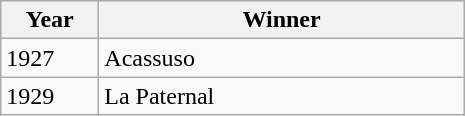<table class="wikitable sortable" width="310px">
<tr>
<th width=60px>Year</th>
<th width=250px>Winner</th>
</tr>
<tr>
<td>1927</td>
<td>Acassuso</td>
</tr>
<tr>
<td>1929</td>
<td>La Paternal</td>
</tr>
</table>
